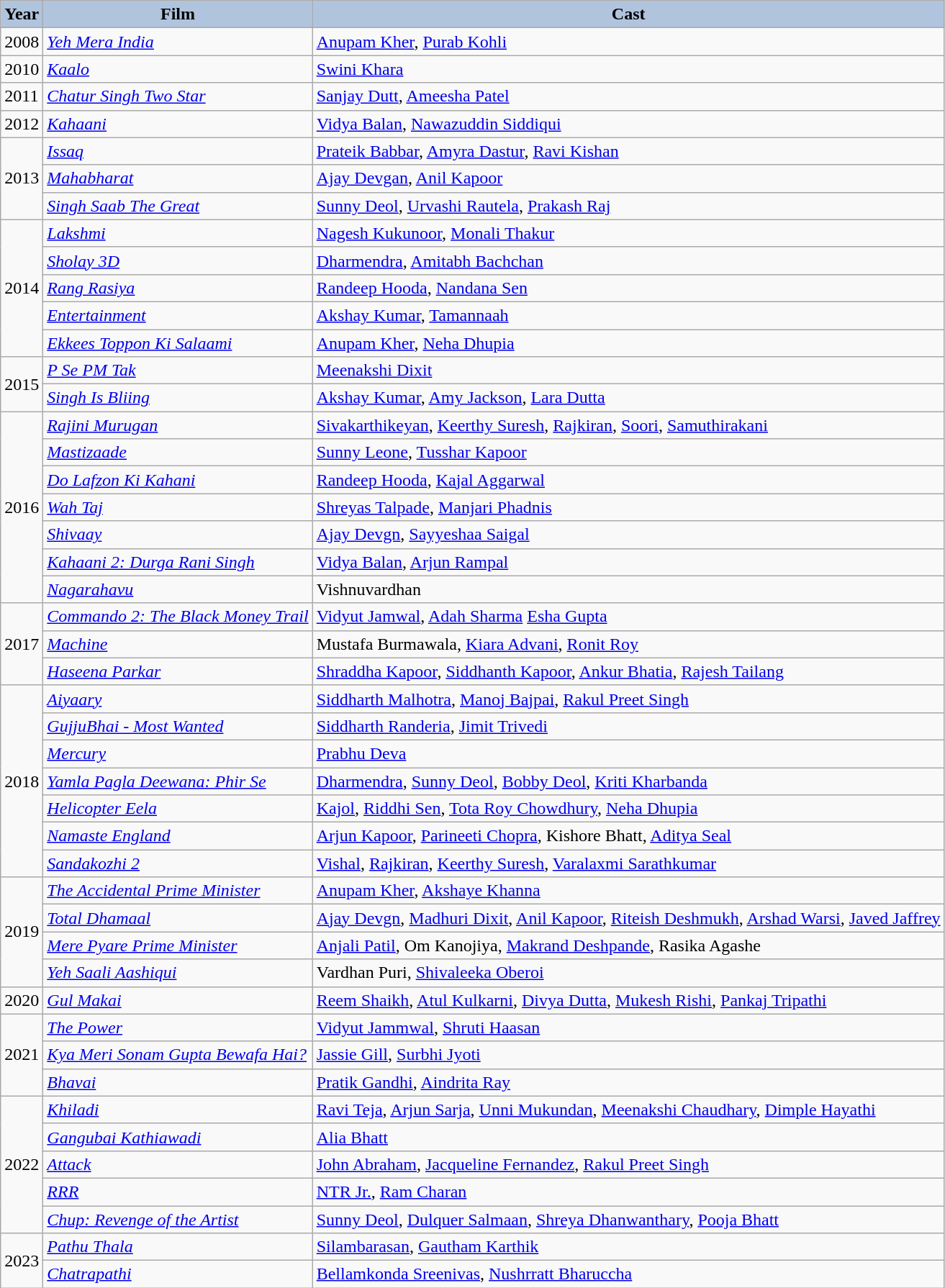<table class="wikitable">
<tr style="text-align:center;">
<th style="background:#B0C4DE;">Year</th>
<th style="background:#B0C4DE;">Film</th>
<th style="background:#B0C4DE;">Cast</th>
</tr>
<tr>
<td>2008</td>
<td><em><a href='#'>Yeh Mera India</a></em></td>
<td><a href='#'>Anupam Kher</a>, <a href='#'>Purab Kohli</a></td>
</tr>
<tr>
<td>2010</td>
<td><em><a href='#'>Kaalo</a></em></td>
<td><a href='#'>Swini Khara</a></td>
</tr>
<tr>
<td>2011</td>
<td><em><a href='#'>Chatur Singh Two Star</a></em></td>
<td><a href='#'>Sanjay Dutt</a>, <a href='#'>Ameesha Patel</a></td>
</tr>
<tr>
<td>2012</td>
<td><em><a href='#'>Kahaani</a></em></td>
<td><a href='#'>Vidya Balan</a>, <a href='#'>Nawazuddin Siddiqui</a></td>
</tr>
<tr>
<td rowspan="3">2013</td>
<td><em><a href='#'>Issaq</a></em></td>
<td><a href='#'>Prateik Babbar</a>, <a href='#'>Amyra Dastur</a>, <a href='#'>Ravi Kishan</a></td>
</tr>
<tr>
<td><em><a href='#'>Mahabharat</a></em></td>
<td><a href='#'>Ajay Devgan</a>, <a href='#'>Anil Kapoor</a></td>
</tr>
<tr>
<td><em><a href='#'>Singh Saab The Great</a></em></td>
<td><a href='#'>Sunny Deol</a>, <a href='#'>Urvashi Rautela</a>, <a href='#'>Prakash Raj</a></td>
</tr>
<tr>
<td rowspan="5">2014</td>
<td><em><a href='#'>Lakshmi</a></em></td>
<td><a href='#'>Nagesh Kukunoor</a>, <a href='#'>Monali Thakur</a></td>
</tr>
<tr>
<td><em><a href='#'>Sholay 3D</a></em></td>
<td><a href='#'>Dharmendra</a>, <a href='#'>Amitabh Bachchan</a></td>
</tr>
<tr>
<td><em><a href='#'>Rang Rasiya</a></em></td>
<td><a href='#'>Randeep Hooda</a>, <a href='#'>Nandana Sen</a></td>
</tr>
<tr>
<td><em><a href='#'>Entertainment</a></em></td>
<td><a href='#'>Akshay Kumar</a>, <a href='#'>Tamannaah</a></td>
</tr>
<tr>
<td><em><a href='#'>Ekkees Toppon Ki Salaami</a></em></td>
<td><a href='#'>Anupam Kher</a>, <a href='#'>Neha Dhupia</a></td>
</tr>
<tr>
<td rowspan="2">2015</td>
<td><em><a href='#'>P Se PM Tak</a></em></td>
<td><a href='#'>Meenakshi Dixit</a></td>
</tr>
<tr>
<td><em><a href='#'>Singh Is Bliing</a></em></td>
<td><a href='#'>Akshay Kumar</a>, <a href='#'>Amy Jackson</a>, <a href='#'>Lara Dutta</a></td>
</tr>
<tr>
<td rowspan="7">2016</td>
<td><em><a href='#'>Rajini Murugan</a></em></td>
<td><a href='#'>Sivakarthikeyan</a>, <a href='#'>Keerthy Suresh</a>, <a href='#'>Rajkiran</a>, <a href='#'>Soori</a>, <a href='#'>Samuthirakani</a></td>
</tr>
<tr>
<td><em><a href='#'>Mastizaade</a></em></td>
<td><a href='#'>Sunny Leone</a>, <a href='#'>Tusshar Kapoor</a></td>
</tr>
<tr>
<td><em><a href='#'>Do Lafzon Ki Kahani</a></em></td>
<td><a href='#'>Randeep Hooda</a>, <a href='#'>Kajal Aggarwal</a></td>
</tr>
<tr>
<td><em><a href='#'>Wah Taj</a></em></td>
<td><a href='#'>Shreyas Talpade</a>, <a href='#'>Manjari Phadnis</a></td>
</tr>
<tr>
<td><em><a href='#'>Shivaay</a></em></td>
<td><a href='#'>Ajay Devgn</a>, <a href='#'>Sayyeshaa Saigal</a></td>
</tr>
<tr>
<td><em><a href='#'>Kahaani 2: Durga Rani Singh</a></em></td>
<td><a href='#'>Vidya Balan</a>, <a href='#'>Arjun Rampal</a></td>
</tr>
<tr>
<td><em><a href='#'>Nagarahavu</a></em></td>
<td>Vishnuvardhan</td>
</tr>
<tr>
<td rowspan="3">2017</td>
<td><em><a href='#'>Commando 2: The Black Money Trail</a></em></td>
<td><a href='#'>Vidyut Jamwal</a>, <a href='#'>Adah Sharma</a> <a href='#'>Esha Gupta</a></td>
</tr>
<tr>
<td><em><a href='#'>Machine</a></em></td>
<td>Mustafa Burmawala, <a href='#'>Kiara Advani</a>, <a href='#'>Ronit Roy</a></td>
</tr>
<tr>
<td><em><a href='#'>Haseena Parkar</a></em></td>
<td><a href='#'>Shraddha Kapoor</a>, <a href='#'>Siddhanth Kapoor</a>, <a href='#'>Ankur Bhatia</a>, <a href='#'>Rajesh Tailang</a></td>
</tr>
<tr>
<td rowspan="7">2018</td>
<td><em><a href='#'>Aiyaary</a></em></td>
<td><a href='#'>Siddharth Malhotra</a>, <a href='#'>Manoj Bajpai</a>, <a href='#'>Rakul Preet Singh</a></td>
</tr>
<tr>
<td><em><a href='#'>GujjuBhai - Most Wanted</a></em></td>
<td><a href='#'>Siddharth Randeria</a>, <a href='#'>Jimit Trivedi</a></td>
</tr>
<tr>
<td><em><a href='#'>Mercury</a></em></td>
<td><a href='#'>Prabhu Deva</a></td>
</tr>
<tr>
<td><em><a href='#'>Yamla Pagla Deewana: Phir Se</a></em></td>
<td><a href='#'>Dharmendra</a>, <a href='#'>Sunny Deol</a>, <a href='#'>Bobby Deol</a>, <a href='#'>Kriti Kharbanda</a></td>
</tr>
<tr>
<td><em><a href='#'>Helicopter Eela</a></em></td>
<td><a href='#'>Kajol</a>, <a href='#'>Riddhi Sen</a>, <a href='#'>Tota Roy Chowdhury</a>, <a href='#'>Neha Dhupia</a></td>
</tr>
<tr>
<td><em><a href='#'>Namaste England</a></em></td>
<td><a href='#'>Arjun Kapoor</a>, <a href='#'>Parineeti Chopra</a>, Kishore Bhatt, <a href='#'>Aditya Seal</a></td>
</tr>
<tr>
<td><em><a href='#'>Sandakozhi 2</a></em></td>
<td><a href='#'>Vishal</a>, <a href='#'>Rajkiran</a>, <a href='#'>Keerthy Suresh</a>, <a href='#'>Varalaxmi Sarathkumar</a></td>
</tr>
<tr>
<td rowspan="4">2019</td>
<td><em><a href='#'>The Accidental Prime Minister</a></em></td>
<td><a href='#'>Anupam Kher</a>, <a href='#'>Akshaye Khanna</a></td>
</tr>
<tr>
<td><em><a href='#'>Total Dhamaal</a></em></td>
<td><a href='#'>Ajay Devgn</a>, <a href='#'>Madhuri Dixit</a>, <a href='#'>Anil Kapoor</a>, <a href='#'>Riteish Deshmukh</a>, <a href='#'>Arshad Warsi</a>, <a href='#'>Javed Jaffrey</a></td>
</tr>
<tr>
<td><em><a href='#'>Mere Pyare Prime Minister</a></em></td>
<td><a href='#'>Anjali Patil</a>, Om Kanojiya, <a href='#'>Makrand Deshpande</a>, Rasika Agashe</td>
</tr>
<tr>
<td><em><a href='#'>Yeh Saali Aashiqui</a></em></td>
<td>Vardhan Puri, <a href='#'>Shivaleeka Oberoi</a></td>
</tr>
<tr>
<td rowspan="1">2020</td>
<td><em><a href='#'>Gul Makai</a></em></td>
<td><a href='#'>Reem Shaikh</a>, <a href='#'>Atul Kulkarni</a>, <a href='#'>Divya Dutta</a>, <a href='#'>Mukesh Rishi</a>, <a href='#'>Pankaj Tripathi</a></td>
</tr>
<tr>
<td rowspan="3">2021</td>
<td><em><a href='#'>The Power</a></em></td>
<td><a href='#'>Vidyut Jammwal</a>, <a href='#'>Shruti Haasan</a></td>
</tr>
<tr>
<td><em><a href='#'>Kya Meri Sonam Gupta Bewafa Hai?</a></em></td>
<td><a href='#'>Jassie Gill</a>, <a href='#'>Surbhi Jyoti</a></td>
</tr>
<tr>
<td><em><a href='#'>Bhavai</a></em></td>
<td><a href='#'>Pratik Gandhi</a>, <a href='#'>Aindrita Ray</a></td>
</tr>
<tr>
<td rowspan="5">2022</td>
<td><em><a href='#'>Khiladi</a></em></td>
<td><a href='#'>Ravi Teja</a>, <a href='#'>Arjun Sarja</a>, <a href='#'>Unni Mukundan</a>, <a href='#'>Meenakshi Chaudhary</a>, <a href='#'>Dimple Hayathi</a></td>
</tr>
<tr>
<td><em><a href='#'>Gangubai Kathiawadi</a></em></td>
<td><a href='#'>Alia Bhatt</a></td>
</tr>
<tr>
<td><em><a href='#'>Attack</a></em></td>
<td><a href='#'>John Abraham</a>, <a href='#'>Jacqueline Fernandez</a>, <a href='#'>Rakul Preet Singh</a></td>
</tr>
<tr>
<td><em><a href='#'>RRR</a></em></td>
<td><a href='#'>NTR Jr.</a>, <a href='#'>Ram Charan</a></td>
</tr>
<tr>
<td><em><a href='#'>Chup: Revenge of the Artist</a></em></td>
<td><a href='#'>Sunny Deol</a>, <a href='#'>Dulquer Salmaan</a>, <a href='#'>Shreya Dhanwanthary</a>, <a href='#'>Pooja Bhatt</a></td>
</tr>
<tr>
<td rowspan="2">2023</td>
<td><em><a href='#'>Pathu Thala</a></em></td>
<td><a href='#'>Silambarasan</a>, <a href='#'>Gautham Karthik</a></td>
</tr>
<tr>
<td><em><a href='#'>Chatrapathi</a></em></td>
<td><a href='#'>Bellamkonda Sreenivas</a>, <a href='#'>Nushrratt Bharuccha</a></td>
</tr>
</table>
